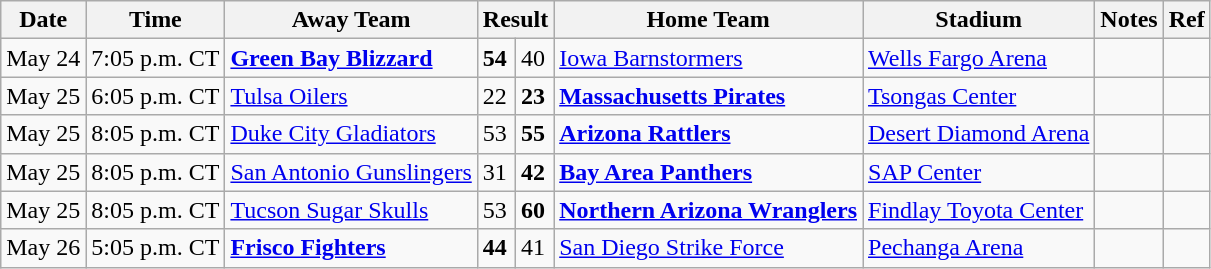<table class="wikitable">
<tr>
<th>Date</th>
<th>Time</th>
<th>Away Team</th>
<th colspan="2">Result</th>
<th>Home Team</th>
<th>Stadium</th>
<th>Notes</th>
<th>Ref</th>
</tr>
<tr>
<td>May 24</td>
<td>7:05 p.m. CT</td>
<td><strong><a href='#'>Green Bay Blizzard</a></strong></td>
<td><strong>54</strong></td>
<td>40</td>
<td><a href='#'>Iowa Barnstormers</a></td>
<td><a href='#'>Wells Fargo Arena</a></td>
<td></td>
<td></td>
</tr>
<tr>
<td>May 25</td>
<td>6:05 p.m. CT</td>
<td><a href='#'>Tulsa Oilers</a></td>
<td>22</td>
<td><strong>23</strong></td>
<td><strong><a href='#'>Massachusetts Pirates</a></strong></td>
<td><a href='#'>Tsongas Center</a></td>
<td></td>
<td></td>
</tr>
<tr>
<td>May 25</td>
<td>8:05 p.m. CT</td>
<td><a href='#'>Duke City Gladiators</a></td>
<td>53</td>
<td><strong>55</strong></td>
<td><strong><a href='#'>Arizona Rattlers</a></strong></td>
<td><a href='#'>Desert Diamond Arena</a></td>
<td></td>
<td></td>
</tr>
<tr>
<td>May 25</td>
<td>8:05 p.m. CT</td>
<td><a href='#'>San Antonio Gunslingers</a></td>
<td>31</td>
<td><strong>42</strong></td>
<td><strong><a href='#'>Bay Area Panthers</a></strong></td>
<td><a href='#'>SAP Center</a></td>
<td></td>
<td></td>
</tr>
<tr>
<td>May 25</td>
<td>8:05 p.m. CT</td>
<td><a href='#'>Tucson Sugar Skulls</a></td>
<td>53</td>
<td><strong>60</strong></td>
<td><strong><a href='#'>Northern Arizona Wranglers</a></strong></td>
<td><a href='#'>Findlay Toyota Center</a></td>
<td></td>
<td></td>
</tr>
<tr>
<td>May 26</td>
<td>5:05 p.m. CT</td>
<td><strong><a href='#'>Frisco Fighters</a></strong></td>
<td><strong>44</strong></td>
<td>41</td>
<td><a href='#'>San Diego Strike Force</a></td>
<td><a href='#'>Pechanga Arena</a></td>
<td></td>
<td></td>
</tr>
</table>
